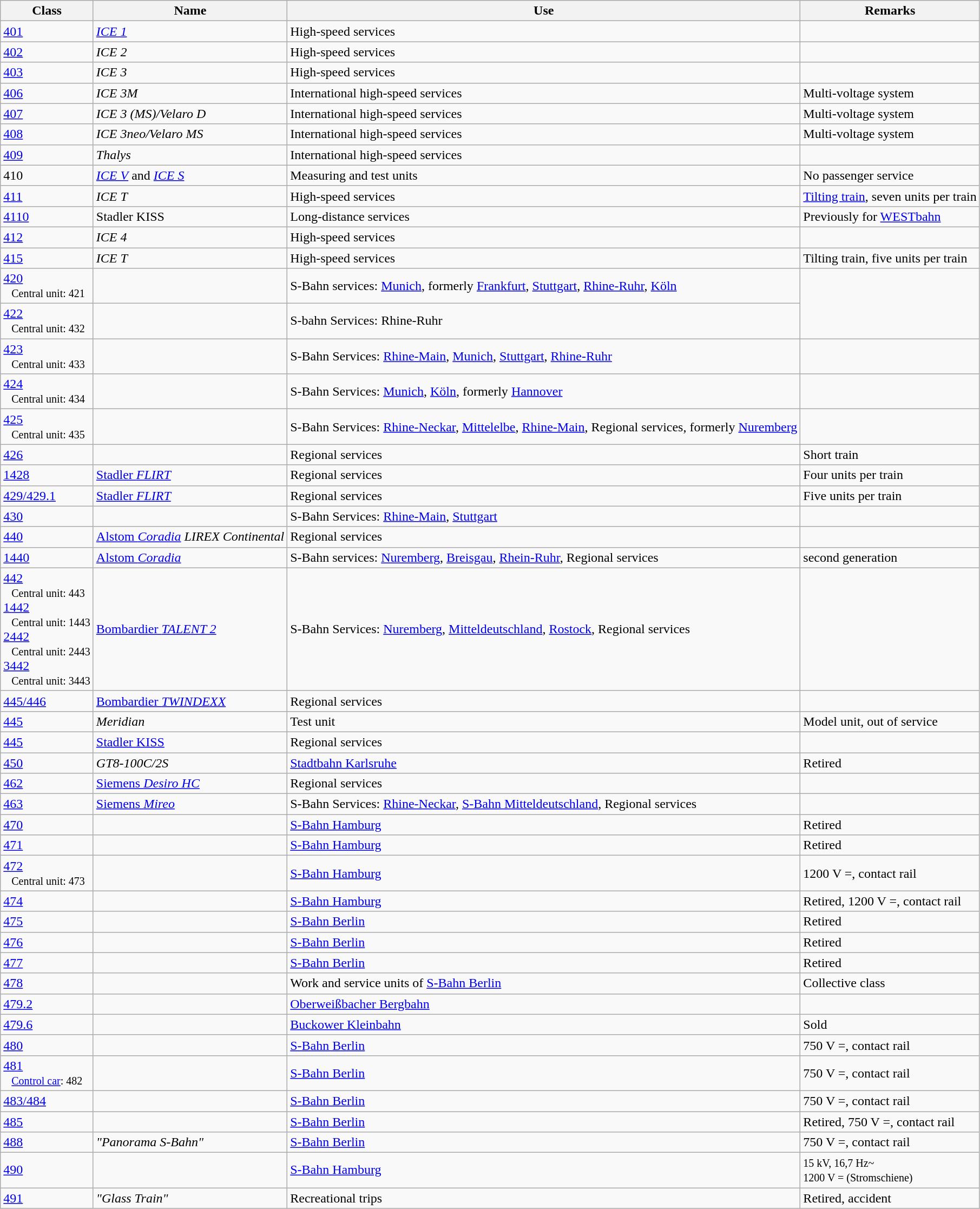<table class="wikitable">
<tr class="backgroundcolor6">
<th>Class</th>
<th>Name</th>
<th>Use</th>
<th>Remarks</th>
</tr>
<tr>
<td><a href='#'>401</a></td>
<td><em><a href='#'>ICE&nbsp;1</a></em></td>
<td>High-speed services</td>
<td></td>
</tr>
<tr>
<td><a href='#'>402</a></td>
<td><em>ICE 2</em></td>
<td>High-speed services</td>
<td></td>
</tr>
<tr>
<td><a href='#'>403</a></td>
<td><em>ICE 3</em></td>
<td>High-speed services</td>
<td></td>
</tr>
<tr>
<td><a href='#'>406</a></td>
<td><em>ICE 3M</em></td>
<td>International high-speed services</td>
<td>Multi-voltage system</td>
</tr>
<tr>
<td><a href='#'>407</a></td>
<td><em>ICE 3 (MS)/Velaro D</em></td>
<td>International high-speed services</td>
<td>Multi-voltage system</td>
</tr>
<tr>
<td><a href='#'>408</a></td>
<td><em>ICE 3neo/Velaro MS</em></td>
<td>International high-speed services</td>
<td>Multi-voltage system</td>
</tr>
<tr>
<td><a href='#'>409</a></td>
<td><em>Thalys</em></td>
<td>International high-speed services</td>
<td></td>
</tr>
<tr>
<td>410</td>
<td><em><a href='#'>ICE V</a></em> and <em><a href='#'>ICE S</a></em></td>
<td>Measuring and test units</td>
<td>No passenger service</td>
</tr>
<tr>
<td><a href='#'>411</a></td>
<td><em>ICE T</em></td>
<td>High-speed services</td>
<td><a href='#'>Tilting train</a>, seven units per train</td>
</tr>
<tr>
<td><a href='#'>4110</a></td>
<td>Stadler KISS</td>
<td>Long-distance services</td>
<td>Previously for <a href='#'>WESTbahn</a></td>
</tr>
<tr>
<td><a href='#'>412</a></td>
<td><em>ICE 4</em></td>
<td>High-speed services</td>
<td></td>
</tr>
<tr>
<td><a href='#'>415</a></td>
<td><em>ICE T</em></td>
<td>High-speed services</td>
<td>Tilting train, five units per train</td>
</tr>
<tr>
<td><a href='#'>420</a> <br><small>   Central unit: 421</small></td>
<td></td>
<td>S-Bahn services: <a href='#'>Munich</a>, formerly <a href='#'>Frankfurt</a>, <a href='#'>Stuttgart</a>, <a href='#'>Rhine-Ruhr</a>, <a href='#'>Köln</a></td>
</tr>
<tr>
<td><a href='#'>422</a> <br><small>   Central unit: 432</small></td>
<td></td>
<td>S-bahn Services: Rhine-Ruhr</td>
</tr>
<tr>
<td><a href='#'>423</a> <br><small>   Central unit: 433</small></td>
<td></td>
<td>S-Bahn Services: <a href='#'>Rhine-Main</a>, <a href='#'>Munich</a>, <a href='#'>Stuttgart</a>, <a href='#'>Rhine-Ruhr</a></td>
<td></td>
</tr>
<tr>
<td><a href='#'>424</a> <br><small>   Central unit: 434</small></td>
<td></td>
<td>S-Bahn Services: <a href='#'>Munich</a>, <a href='#'>Köln</a>, formerly <a href='#'>Hannover</a></td>
<td></td>
</tr>
<tr>
<td><a href='#'>425</a> <br><small>   Central unit: 435</small></td>
<td></td>
<td>S-Bahn Services: <a href='#'>Rhine-Neckar</a>, <a href='#'>Mittelelbe</a>, <a href='#'>Rhine-Main</a>, Regional services, formerly <a href='#'>Nuremberg</a></td>
<td></td>
</tr>
<tr>
<td><a href='#'>426</a></td>
<td></td>
<td>Regional services</td>
<td>Short train</td>
</tr>
<tr>
<td><a href='#'>1428</a></td>
<td><a href='#'>Stadler <em>FLIRT</em></a></td>
<td>Regional services</td>
<td>Four units per train</td>
</tr>
<tr>
<td><a href='#'>429/429.1</a></td>
<td><a href='#'>Stadler <em>FLIRT</em></a></td>
<td>Regional services</td>
<td>Five units per train</td>
</tr>
<tr>
<td><a href='#'>430</a></td>
<td></td>
<td>S-Bahn Services: <a href='#'>Rhine-Main</a>, <a href='#'>Stuttgart</a></td>
<td></td>
</tr>
<tr>
<td><a href='#'>440</a></td>
<td><a href='#'>Alstom <em>Coradia</em></a> <em>LIREX Continental</em></td>
<td>Regional services</td>
<td></td>
</tr>
<tr>
<td><a href='#'>1440</a></td>
<td><a href='#'>Alstom <em>Coradia</em></a></td>
<td>S-Bahn services: <a href='#'>Nuremberg</a>, <a href='#'>Breisgau</a>, <a href='#'>Rhein-Ruhr</a>, Regional services</td>
<td>second generation</td>
</tr>
<tr>
<td><a href='#'>442</a><br><small>   Central unit: 443</small><br><a href='#'>1442</a><br><small>   Central unit: 1443</small><br><a href='#'>2442</a><br><small>   Central unit: 2443</small><br><a href='#'>3442</a><br><small>   Central unit: 3443</small></td>
<td><a href='#'>Bombardier <em>TALENT 2</em></a></td>
<td>S-Bahn Services: <a href='#'>Nuremberg</a>, <a href='#'>Mitteldeutschland</a>, <a href='#'>Rostock</a>, Regional services</td>
<td></td>
</tr>
<tr>
<td><a href='#'>445/446</a></td>
<td><a href='#'>Bombardier <em>TWINDEXX</em></a></td>
<td>Regional services</td>
<td></td>
</tr>
<tr>
<td><a href='#'>445</a></td>
<td><em>Meridian</em></td>
<td>Test unit</td>
<td>Model unit, out of service</td>
</tr>
<tr>
<td><a href='#'>445</a></td>
<td><a href='#'>Stadler KISS</a></td>
<td>Regional services</td>
<td></td>
</tr>
<tr>
<td><a href='#'>450</a></td>
<td><em>GT8-100C/2S</em></td>
<td><a href='#'>Stadtbahn Karlsruhe</a></td>
<td>Retired</td>
</tr>
<tr>
<td><a href='#'>462</a></td>
<td><a href='#'>Siemens <em>Desiro HC</em></a></td>
<td>Regional services</td>
<td></td>
</tr>
<tr>
<td><a href='#'>463</a></td>
<td><a href='#'>Siemens <em>Mireo</em></a></td>
<td>S-Bahn Services: <a href='#'>Rhine-Neckar</a>, <a href='#'>S-Bahn Mitteldeutschland</a>, Regional services</td>
<td></td>
</tr>
<tr>
<td><a href='#'>470</a></td>
<td></td>
<td><a href='#'>S-Bahn Hamburg</a></td>
<td>Retired</td>
</tr>
<tr>
<td><a href='#'>471</a></td>
<td></td>
<td><a href='#'>S-Bahn Hamburg</a></td>
<td>Retired</td>
</tr>
<tr>
<td><a href='#'>472</a> <br><small>   Central unit: 473</small></td>
<td></td>
<td><a href='#'>S-Bahn Hamburg</a></td>
<td>1200 V =, contact rail</td>
</tr>
<tr>
<td><a href='#'>474</a></td>
<td></td>
<td><a href='#'>S-Bahn Hamburg</a></td>
<td>Retired, 1200 V =, contact rail</td>
</tr>
<tr>
<td><a href='#'>475</a></td>
<td></td>
<td><a href='#'>S-Bahn Berlin</a></td>
<td>Retired</td>
</tr>
<tr>
<td><a href='#'>476</a></td>
<td></td>
<td><a href='#'>S-Bahn Berlin</a></td>
<td>Retired</td>
</tr>
<tr>
<td><a href='#'>477</a></td>
<td></td>
<td><a href='#'>S-Bahn Berlin</a></td>
<td>Retired</td>
</tr>
<tr>
<td><a href='#'>478</a></td>
<td></td>
<td>Work and service units of <a href='#'>S-Bahn Berlin</a></td>
<td>Collective class</td>
</tr>
<tr>
<td><a href='#'>479.2</a></td>
<td></td>
<td><a href='#'>Oberweißbacher Bergbahn</a></td>
<td></td>
</tr>
<tr>
<td><a href='#'>479.6</a></td>
<td></td>
<td><a href='#'>Buckower Kleinbahn</a></td>
<td>Sold</td>
</tr>
<tr>
<td><a href='#'>480</a></td>
<td></td>
<td><a href='#'>S-Bahn Berlin</a></td>
<td>750 V =, contact rail</td>
</tr>
<tr>
<td><a href='#'>481</a> <br><small>   <a href='#'>Control car</a>: 482</small></td>
<td></td>
<td><a href='#'>S-Bahn Berlin</a></td>
<td>750 V =, contact rail</td>
</tr>
<tr>
<td><a href='#'>483/484</a></td>
<td></td>
<td><a href='#'>S-Bahn Berlin</a></td>
<td>750 V =, contact rail</td>
</tr>
<tr>
<td><a href='#'>485</a></td>
<td></td>
<td><a href='#'>S-Bahn Berlin</a></td>
<td>Retired, 750 V =, contact rail</td>
</tr>
<tr>
<td><a href='#'>488</a></td>
<td><em>"Panorama S-Bahn"</em></td>
<td><a href='#'>S-Bahn Berlin</a></td>
<td>750 V =, contact rail</td>
</tr>
<tr>
<td><a href='#'>490</a></td>
<td></td>
<td><a href='#'>S-Bahn Hamburg</a></td>
<td><small>15 kV, 16,7 Hz~<br>1200 V = (Stromschiene)</small></td>
</tr>
<tr>
<td><a href='#'>491</a></td>
<td><em>"Glass Train"</em></td>
<td>Recreational trips</td>
<td>Retired, accident</td>
</tr>
</table>
